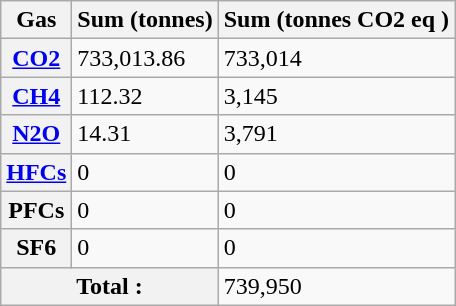<table class="wikitable">
<tr>
<th>Gas</th>
<th>Sum (tonnes)</th>
<th>Sum (tonnes CO2 eq )</th>
</tr>
<tr>
<th><a href='#'>CO2</a></th>
<td>733,013.86</td>
<td>733,014</td>
</tr>
<tr>
<th><a href='#'>CH4</a></th>
<td>112.32</td>
<td>3,145</td>
</tr>
<tr>
<th><a href='#'>N2O</a></th>
<td>14.31</td>
<td>3,791</td>
</tr>
<tr>
<th><a href='#'>HFCs</a></th>
<td>0</td>
<td>0</td>
</tr>
<tr>
<th>PFCs</th>
<td>0</td>
<td>0</td>
</tr>
<tr>
<th>SF6</th>
<td>0</td>
<td>0</td>
</tr>
<tr>
<th colspan="2">Total :</th>
<td>739,950</td>
</tr>
</table>
